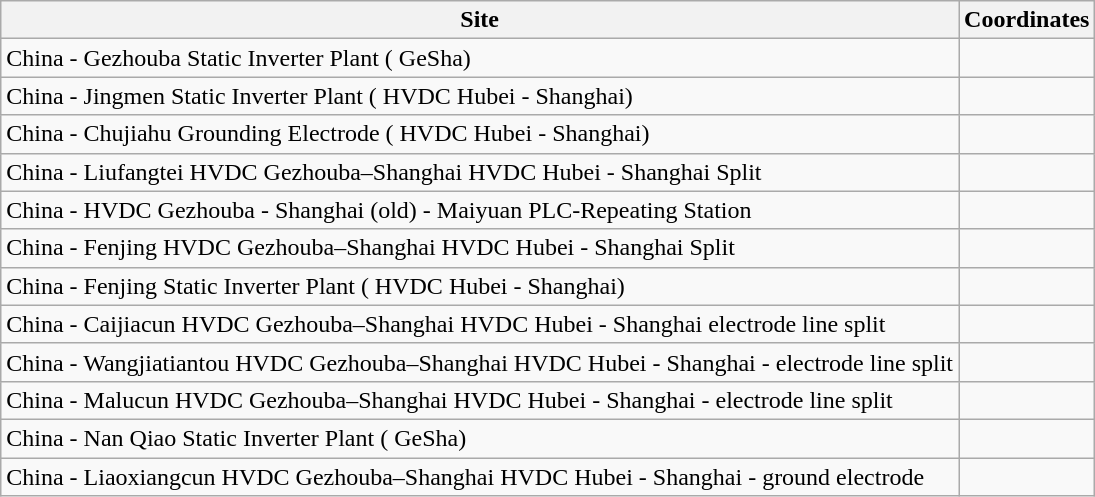<table class="wikitable sortable">
<tr>
<th>Site</th>
<th>Coordinates</th>
</tr>
<tr>
<td>China - Gezhouba Static Inverter Plant ( GeSha)</td>
<td></td>
</tr>
<tr>
<td>China - Jingmen Static Inverter Plant ( HVDC Hubei - Shanghai)</td>
<td></td>
</tr>
<tr>
<td>China - Chujiahu Grounding Electrode ( HVDC Hubei - Shanghai)</td>
<td></td>
</tr>
<tr>
<td>China - Liufangtei HVDC Gezhouba–Shanghai HVDC Hubei - Shanghai Split</td>
<td></td>
</tr>
<tr>
<td>China - HVDC Gezhouba - Shanghai (old) - Maiyuan PLC-Repeating Station</td>
<td></td>
</tr>
<tr>
<td>China - Fenjing HVDC Gezhouba–Shanghai HVDC Hubei - Shanghai Split</td>
<td></td>
</tr>
<tr>
<td>China - Fenjing Static Inverter Plant ( HVDC Hubei - Shanghai)</td>
<td></td>
</tr>
<tr>
<td>China - Caijiacun HVDC Gezhouba–Shanghai HVDC Hubei - Shanghai electrode line split</td>
<td></td>
</tr>
<tr>
<td>China - Wangjiatiantou HVDC Gezhouba–Shanghai HVDC Hubei - Shanghai - electrode line split</td>
<td></td>
</tr>
<tr>
<td>China - Malucun HVDC Gezhouba–Shanghai HVDC Hubei - Shanghai - electrode line split</td>
<td></td>
</tr>
<tr>
<td>China - Nan Qiao Static Inverter Plant ( GeSha)</td>
<td></td>
</tr>
<tr>
<td>China - Liaoxiangcun HVDC Gezhouba–Shanghai HVDC Hubei - Shanghai - ground electrode</td>
<td></td>
</tr>
</table>
